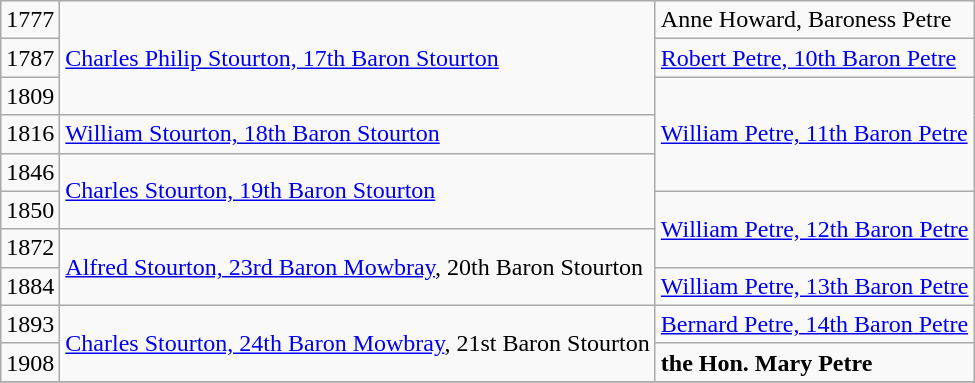<table class="wikitable">
<tr>
<td>1777</td>
<td rowspan=3><a href='#'>Charles Philip Stourton, 17th Baron Stourton</a></td>
<td>Anne Howard, Baroness Petre</td>
</tr>
<tr>
<td>1787</td>
<td><a href='#'>Robert Petre, 10th Baron Petre</a></td>
</tr>
<tr>
<td>1809</td>
<td rowspan=3><a href='#'>William Petre, 11th Baron Petre</a></td>
</tr>
<tr>
<td>1816</td>
<td><a href='#'>William Stourton, 18th Baron Stourton</a></td>
</tr>
<tr>
<td>1846</td>
<td rowspan=2><a href='#'>Charles Stourton, 19th Baron Stourton</a></td>
</tr>
<tr>
<td>1850</td>
<td rowspan=2><a href='#'>William Petre, 12th Baron Petre</a></td>
</tr>
<tr>
<td>1872</td>
<td rowspan=2><a href='#'>Alfred Stourton, 23rd Baron Mowbray</a>, 20th Baron Stourton</td>
</tr>
<tr>
<td>1884</td>
<td><a href='#'>William Petre, 13th Baron Petre</a></td>
</tr>
<tr>
<td>1893</td>
<td rowspan=2><a href='#'>Charles Stourton, 24th Baron Mowbray</a>, 21st Baron Stourton</td>
<td><a href='#'>Bernard Petre, 14th Baron Petre</a></td>
</tr>
<tr>
<td>1908</td>
<td><strong>the Hon. Mary Petre</strong></td>
</tr>
<tr>
</tr>
</table>
